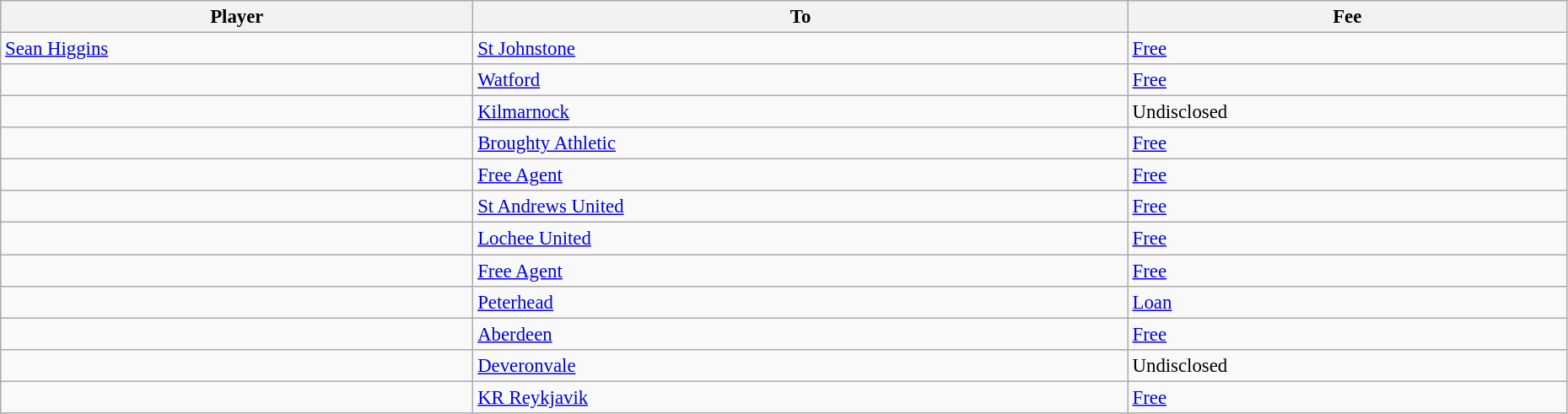<table class="wikitable" style="text-align:center; font-size:95%;width:98%; text-align:left">
<tr>
<th>Player</th>
<th>To</th>
<th>Fee</th>
</tr>
<tr>
<td> <a href='#'>Sean Higgins</a></td>
<td> <a href='#'>St Johnstone</a></td>
<td><a href='#'>Free</a></td>
</tr>
<tr>
<td> </td>
<td> <a href='#'>Watford</a></td>
<td><a href='#'>Free</a></td>
</tr>
<tr>
<td> </td>
<td> <a href='#'>Kilmarnock</a></td>
<td>Undisclosed</td>
</tr>
<tr>
<td> </td>
<td> <a href='#'>Broughty Athletic</a></td>
<td><a href='#'>Free</a></td>
</tr>
<tr>
<td> </td>
<td><a href='#'>Free Agent</a></td>
<td><a href='#'>Free</a></td>
</tr>
<tr>
<td> </td>
<td> <a href='#'>St Andrews United</a></td>
<td><a href='#'>Free</a></td>
</tr>
<tr>
<td> </td>
<td> <a href='#'>Lochee United</a></td>
<td><a href='#'>Free</a></td>
</tr>
<tr>
<td> </td>
<td><a href='#'>Free Agent</a></td>
<td><a href='#'>Free</a></td>
</tr>
<tr>
<td> </td>
<td> <a href='#'>Peterhead</a></td>
<td><a href='#'>Loan</a></td>
</tr>
<tr>
<td> </td>
<td> <a href='#'>Aberdeen</a></td>
<td><a href='#'>Free</a></td>
</tr>
<tr>
<td> </td>
<td> <a href='#'>Deveronvale</a></td>
<td>Undisclosed</td>
</tr>
<tr>
<td> </td>
<td> <a href='#'>KR Reykjavik</a></td>
<td><a href='#'>Free</a></td>
</tr>
</table>
